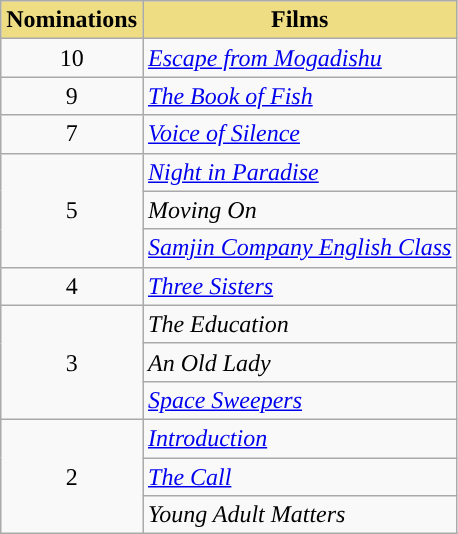<table class="wikitable" align="center">
<tr>
<th style="background:#EEDD82;" align="center">Nominations</th>
<th style="background:#EEDD82;" align="center">Films</th>
</tr>
<tr>
<td style="text-align:center">10</td>
<td><em><a href='#'>Escape from Mogadishu</a></em></td>
</tr>
<tr>
<td style="text-align:center">9</td>
<td><em><a href='#'>The Book of Fish</a></em></td>
</tr>
<tr>
<td style="text-align:center">7</td>
<td><em><a href='#'>Voice of Silence</a></em></td>
</tr>
<tr>
<td rowspan="3" style="text-align:center">5</td>
<td><em><a href='#'>Night in Paradise</a></em></td>
</tr>
<tr>
<td><em>Moving On</em></td>
</tr>
<tr>
<td><em><a href='#'>Samjin Company English Class</a></em></td>
</tr>
<tr>
<td style="text-align:center">4</td>
<td><em><a href='#'>Three Sisters</a></em></td>
</tr>
<tr>
<td rowspan="3" style="text-align:center">3</td>
<td><em>The Education</em></td>
</tr>
<tr>
<td><em>An Old Lady</em></td>
</tr>
<tr>
<td><em><a href='#'>Space Sweepers</a></em></td>
</tr>
<tr>
<td rowspan="3" style="text-align:center">2</td>
<td><em><a href='#'>Introduction</a></em></td>
</tr>
<tr>
<td><em><a href='#'>The Call</a></em></td>
</tr>
<tr>
<td><em>Young Adult Matters</em></td>
</tr>
</table>
